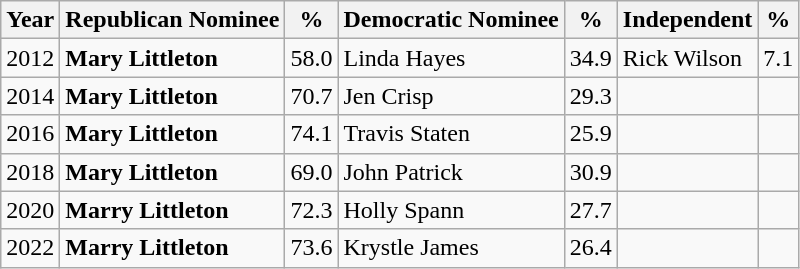<table class="wikitable">
<tr>
<th>Year</th>
<th>Republican Nominee</th>
<th>%</th>
<th>Democratic Nominee</th>
<th>%</th>
<th>Independent</th>
<th>%</th>
</tr>
<tr>
<td>2012</td>
<td><strong>Mary Littleton</strong></td>
<td>58.0</td>
<td>Linda Hayes</td>
<td>34.9</td>
<td>Rick Wilson</td>
<td>7.1</td>
</tr>
<tr>
<td>2014</td>
<td><strong>Mary Littleton</strong></td>
<td>70.7</td>
<td>Jen Crisp</td>
<td>29.3</td>
<td></td>
<td></td>
</tr>
<tr>
<td>2016</td>
<td><strong>Mary Littleton</strong></td>
<td>74.1</td>
<td>Travis Staten</td>
<td>25.9</td>
<td></td>
<td></td>
</tr>
<tr>
<td>2018</td>
<td><strong>Mary Littleton</strong></td>
<td>69.0</td>
<td>John Patrick</td>
<td>30.9</td>
<td></td>
<td></td>
</tr>
<tr>
<td>2020</td>
<td><strong>Marry Littleton</strong></td>
<td>72.3</td>
<td>Holly Spann</td>
<td>27.7</td>
<td></td>
<td></td>
</tr>
<tr>
<td>2022</td>
<td><strong>Marry Littleton</strong></td>
<td>73.6</td>
<td>Krystle James</td>
<td>26.4</td>
<td></td>
<td></td>
</tr>
</table>
